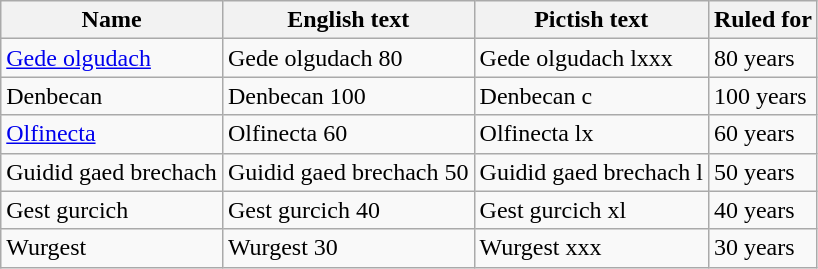<table class="wikitable">
<tr>
<th>Name</th>
<th>English text</th>
<th>Pictish text</th>
<th>Ruled for</th>
</tr>
<tr>
<td><a href='#'>Gede olgudach</a></td>
<td>Gede olgudach 80</td>
<td>Gede olgudach lxxx</td>
<td>80 years</td>
</tr>
<tr>
<td>Denbecan</td>
<td>Denbecan 100</td>
<td>Denbecan c</td>
<td>100 years</td>
</tr>
<tr>
<td><a href='#'>Olfinecta</a></td>
<td>Olfinecta 60</td>
<td>Olfinecta lx</td>
<td>60 years</td>
</tr>
<tr>
<td>Guidid gaed brechach</td>
<td>Guidid gaed brechach 50</td>
<td>Guidid gaed brechach l</td>
<td>50 years</td>
</tr>
<tr>
<td>Gest gurcich</td>
<td>Gest gurcich 40</td>
<td>Gest gurcich xl</td>
<td>40 years</td>
</tr>
<tr>
<td>Wurgest</td>
<td>Wurgest 30</td>
<td>Wurgest xxx</td>
<td>30 years</td>
</tr>
</table>
